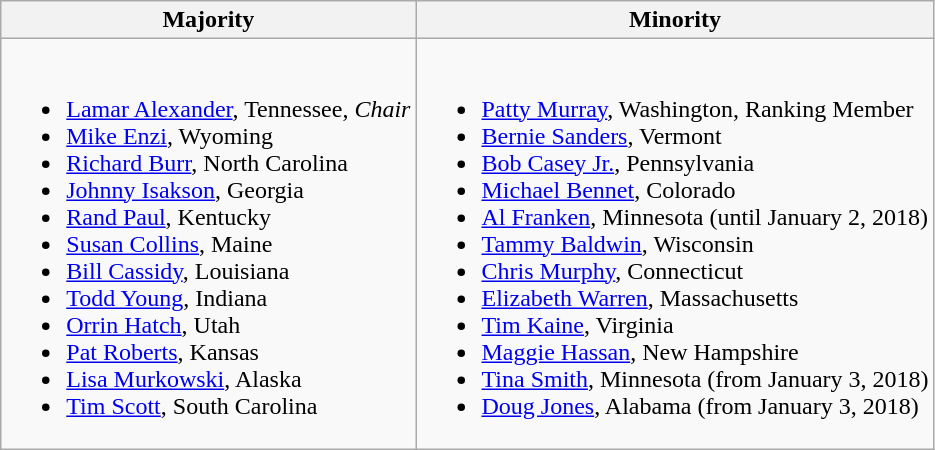<table class=wikitable>
<tr>
<th>Majority</th>
<th>Minority</th>
</tr>
<tr>
<td><br><ul><li><a href='#'>Lamar Alexander</a>, Tennessee, <em>Chair</em></li><li><a href='#'>Mike Enzi</a>, Wyoming</li><li><a href='#'>Richard Burr</a>, North Carolina</li><li><a href='#'>Johnny Isakson</a>, Georgia</li><li><a href='#'>Rand Paul</a>, Kentucky</li><li><a href='#'>Susan Collins</a>, Maine</li><li><a href='#'>Bill Cassidy</a>, Louisiana</li><li><a href='#'>Todd Young</a>, Indiana</li><li><a href='#'>Orrin Hatch</a>, Utah</li><li><a href='#'>Pat Roberts</a>, Kansas</li><li><a href='#'>Lisa Murkowski</a>, Alaska</li><li><a href='#'>Tim Scott</a>, South Carolina</li></ul></td>
<td><br><ul><li><a href='#'>Patty Murray</a>, Washington, Ranking Member</li><li><span><a href='#'>Bernie Sanders</a>, Vermont</span></li><li><a href='#'>Bob Casey Jr.</a>, Pennsylvania</li><li><a href='#'>Michael Bennet</a>, Colorado</li><li><a href='#'>Al Franken</a>, Minnesota (until January 2, 2018)</li><li><a href='#'>Tammy Baldwin</a>, Wisconsin</li><li><a href='#'>Chris Murphy</a>, Connecticut</li><li><a href='#'>Elizabeth Warren</a>, Massachusetts</li><li><a href='#'>Tim Kaine</a>, Virginia</li><li><a href='#'>Maggie Hassan</a>, New Hampshire</li><li><a href='#'>Tina Smith</a>, Minnesota (from January 3, 2018)</li><li><a href='#'>Doug Jones</a>, Alabama  (from January 3, 2018)</li></ul></td>
</tr>
</table>
